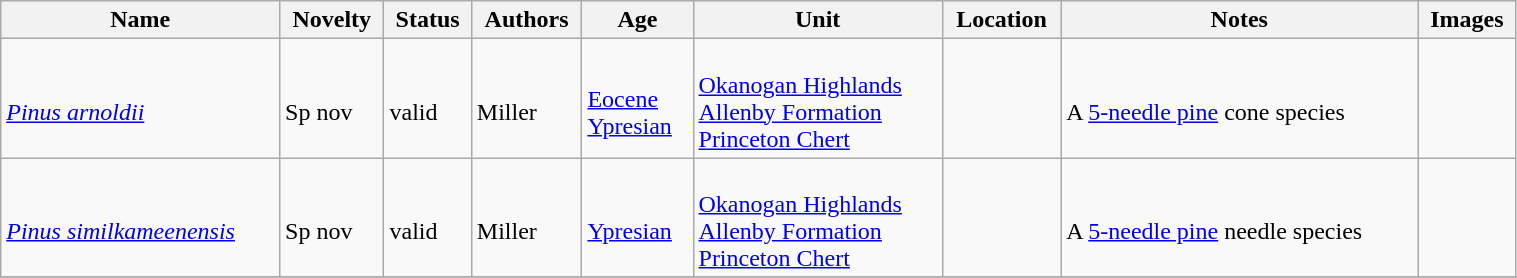<table class="wikitable sortable" align="center" width="80%">
<tr>
<th>Name</th>
<th>Novelty</th>
<th>Status</th>
<th>Authors</th>
<th>Age</th>
<th>Unit</th>
<th>Location</th>
<th>Notes</th>
<th>Images</th>
</tr>
<tr>
<td><br><em><a href='#'>Pinus arnoldii</a></em></td>
<td><br>Sp nov</td>
<td><br>valid</td>
<td><br>Miller</td>
<td><br><a href='#'>Eocene</a><br><a href='#'>Ypresian</a></td>
<td><br><a href='#'>Okanogan Highlands</a><br><a href='#'>Allenby Formation</a><br><a href='#'>Princeton Chert</a></td>
<td><br><br></td>
<td><br>A <a href='#'>5-needle pine</a> cone species</td>
<td></td>
</tr>
<tr>
<td><br><em><a href='#'>Pinus similkameenensis</a></em></td>
<td><br>Sp nov</td>
<td><br>valid</td>
<td><br>Miller</td>
<td><br><a href='#'>Ypresian</a></td>
<td><br><a href='#'>Okanogan Highlands</a><br><a href='#'>Allenby Formation</a><br><a href='#'>Princeton Chert</a></td>
<td><br><br></td>
<td><br>A <a href='#'>5-needle pine</a> needle species</td>
<td></td>
</tr>
<tr>
</tr>
</table>
